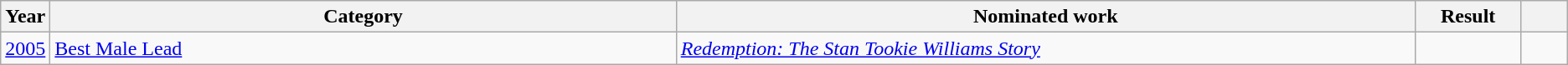<table class=wikitable>
<tr>
<th scope="col" style="width:1em;">Year</th>
<th scope="col" style="width:33em;">Category</th>
<th scope="col" style="width:39em;">Nominated work</th>
<th scope="col" style="width:5em;">Result</th>
<th scope="col" style="width:2em;"></th>
</tr>
<tr>
<td><a href='#'>2005</a></td>
<td><a href='#'>Best Male Lead</a></td>
<td><em><a href='#'>Redemption: The Stan Tookie Williams Story</a></em></td>
<td></td>
<td></td>
</tr>
</table>
